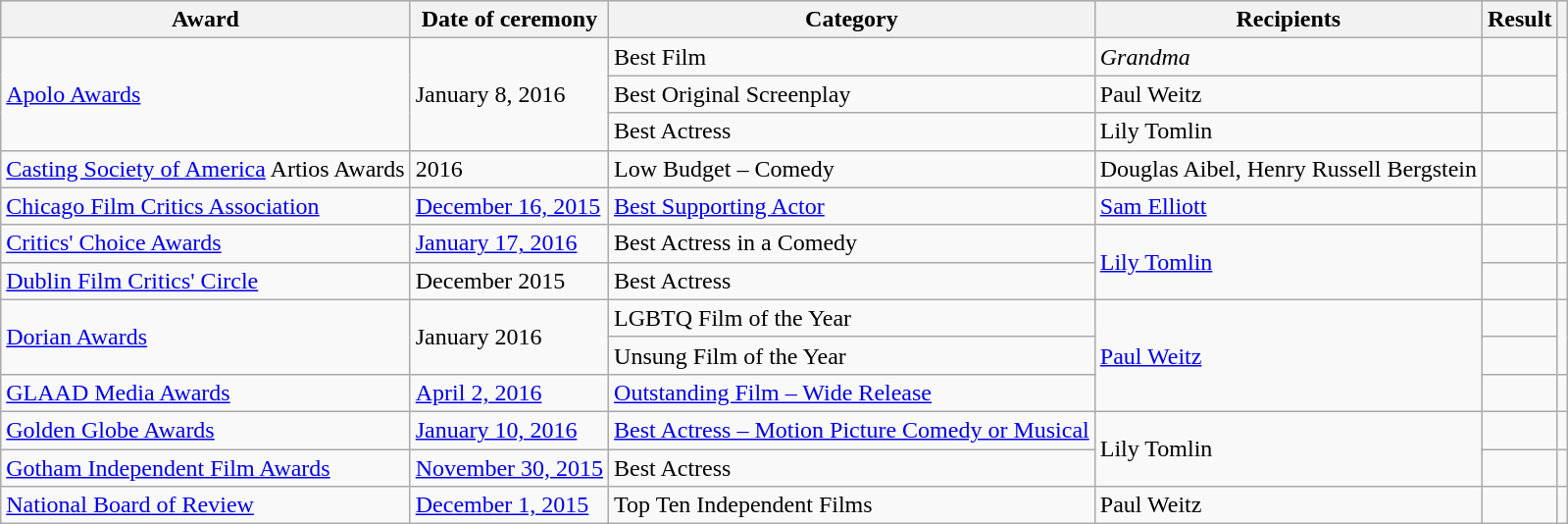<table class="wikitable sortable">
<tr style="background:#ccc; text-align:center;">
<th>Award</th>
<th>Date of ceremony</th>
<th>Category</th>
<th>Recipients</th>
<th>Result</th>
<th></th>
</tr>
<tr>
<td rowspan="3"><a href='#'>Apolo Awards</a></td>
<td rowspan="3">January 8, 2016</td>
<td>Best Film</td>
<td><em>Grandma</em></td>
<td></td>
<td rowspan="3"></td>
</tr>
<tr>
<td>Best Original Screenplay</td>
<td>Paul Weitz</td>
<td></td>
</tr>
<tr>
<td>Best Actress</td>
<td>Lily Tomlin</td>
<td></td>
</tr>
<tr>
<td><a href='#'>Casting Society of America</a> Artios Awards</td>
<td>2016</td>
<td>Low Budget – Comedy</td>
<td>Douglas Aibel, Henry Russell Bergstein</td>
<td></td>
<td></td>
</tr>
<tr>
<td><a href='#'>Chicago Film Critics Association</a></td>
<td><a href='#'>December 16, 2015</a></td>
<td><a href='#'>Best Supporting Actor</a></td>
<td><a href='#'>Sam Elliott</a></td>
<td></td>
<td></td>
</tr>
<tr>
<td><a href='#'>Critics' Choice Awards</a></td>
<td><a href='#'>January 17, 2016</a></td>
<td>Best Actress in a Comedy</td>
<td rowspan="2"><a href='#'>Lily Tomlin</a></td>
<td></td>
<td></td>
</tr>
<tr>
<td><a href='#'>Dublin Film Critics' Circle</a></td>
<td>December 2015</td>
<td>Best Actress</td>
<td></td>
<td></td>
</tr>
<tr>
<td rowspan="2"><a href='#'>Dorian Awards</a></td>
<td rowspan="2">January 2016</td>
<td>LGBTQ Film of the Year</td>
<td rowspan="3"><a href='#'>Paul Weitz</a></td>
<td></td>
<td rowspan="2"></td>
</tr>
<tr>
<td>Unsung Film of the Year</td>
<td></td>
</tr>
<tr>
<td><a href='#'>GLAAD Media Awards</a></td>
<td><a href='#'>April 2, 2016</a></td>
<td><a href='#'>Outstanding Film – Wide Release</a></td>
<td></td>
<td></td>
</tr>
<tr>
<td><a href='#'>Golden Globe Awards</a></td>
<td><a href='#'>January 10, 2016</a></td>
<td><a href='#'>Best Actress – Motion Picture Comedy or Musical</a></td>
<td rowspan="2">Lily Tomlin</td>
<td></td>
<td></td>
</tr>
<tr>
<td><a href='#'>Gotham Independent Film Awards</a></td>
<td><a href='#'>November 30, 2015</a></td>
<td>Best Actress</td>
<td></td>
<td></td>
</tr>
<tr>
<td><a href='#'>National Board of Review</a></td>
<td><a href='#'>December 1, 2015</a></td>
<td>Top Ten Independent Films</td>
<td>Paul Weitz</td>
<td></td>
<td></td>
</tr>
</table>
